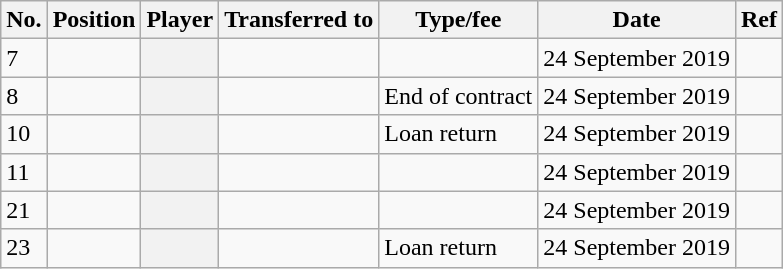<table class="wikitable plainrowheaders sortable" style="text-align:center; text-align:left">
<tr>
<th scope="col">No.</th>
<th scope="col">Position</th>
<th scope="col">Player</th>
<th scope="col">Transferred to</th>
<th scope="col">Type/fee</th>
<th scope="col">Date</th>
<th scope="col" class="unsortable">Ref</th>
</tr>
<tr>
<td>7</td>
<td></td>
<th scope="row"></th>
<td></td>
<td></td>
<td>24 September 2019</td>
<td></td>
</tr>
<tr>
<td>8</td>
<td></td>
<th scope="row"></th>
<td></td>
<td>End of contract</td>
<td>24 September 2019</td>
<td></td>
</tr>
<tr>
<td>10</td>
<td></td>
<th scope="row"></th>
<td></td>
<td>Loan return</td>
<td>24 September 2019</td>
<td></td>
</tr>
<tr>
<td>11</td>
<td></td>
<th scope="row"></th>
<td></td>
<td></td>
<td>24 September 2019</td>
<td></td>
</tr>
<tr>
<td>21</td>
<td></td>
<th scope="row"></th>
<td></td>
<td></td>
<td>24 September 2019</td>
<td></td>
</tr>
<tr>
<td>23</td>
<td></td>
<th scope="row"></th>
<td></td>
<td>Loan return</td>
<td>24 September 2019</td>
<td></td>
</tr>
</table>
